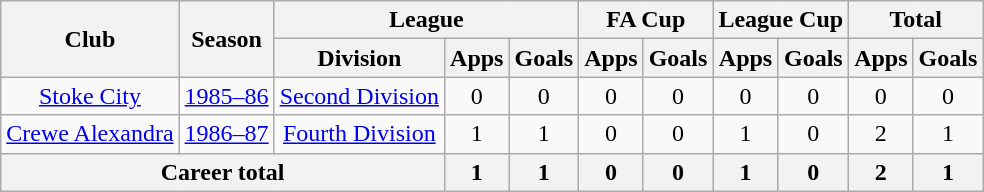<table class="wikitable" style="text-align: center;">
<tr>
<th rowspan="2">Club</th>
<th rowspan="2">Season</th>
<th colspan="3">League</th>
<th colspan="2">FA Cup</th>
<th colspan="2">League Cup</th>
<th colspan="2">Total</th>
</tr>
<tr>
<th>Division</th>
<th>Apps</th>
<th>Goals</th>
<th>Apps</th>
<th>Goals</th>
<th>Apps</th>
<th>Goals</th>
<th>Apps</th>
<th>Goals</th>
</tr>
<tr>
<td><a href='#'>Stoke City</a></td>
<td><a href='#'>1985–86</a></td>
<td><a href='#'>Second Division</a></td>
<td>0</td>
<td>0</td>
<td>0</td>
<td>0</td>
<td>0</td>
<td>0</td>
<td>0</td>
<td>0</td>
</tr>
<tr>
<td><a href='#'>Crewe Alexandra</a></td>
<td><a href='#'>1986–87</a></td>
<td><a href='#'>Fourth Division</a></td>
<td>1</td>
<td>1</td>
<td>0</td>
<td>0</td>
<td>1</td>
<td>0</td>
<td>2</td>
<td>1</td>
</tr>
<tr>
<th colspan="3">Career total</th>
<th>1</th>
<th>1</th>
<th>0</th>
<th>0</th>
<th>1</th>
<th>0</th>
<th>2</th>
<th>1</th>
</tr>
</table>
